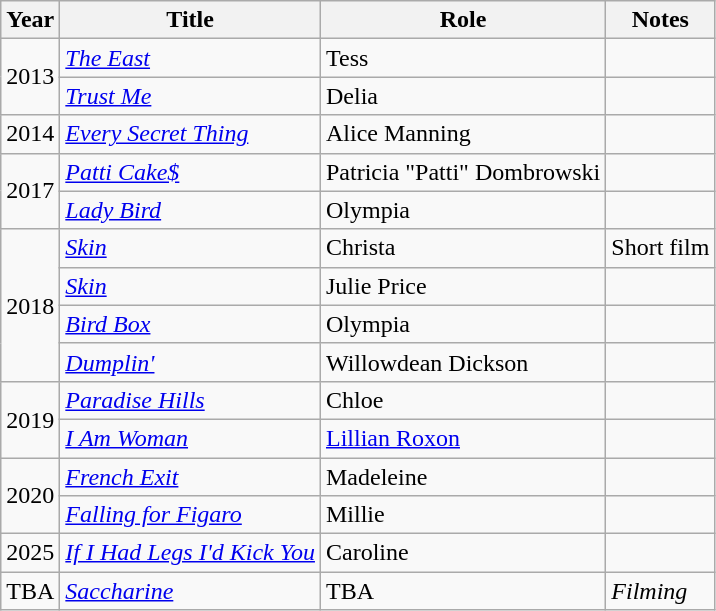<table class="wikitable sortable">
<tr>
<th>Year</th>
<th>Title</th>
<th>Role</th>
<th>Notes</th>
</tr>
<tr>
<td rowspan=2>2013</td>
<td><em><a href='#'>The East</a></em></td>
<td>Tess</td>
<td></td>
</tr>
<tr>
<td><em><a href='#'>Trust Me</a></em></td>
<td>Delia</td>
<td></td>
</tr>
<tr>
<td>2014</td>
<td><em><a href='#'>Every Secret Thing</a></em></td>
<td>Alice Manning</td>
<td></td>
</tr>
<tr>
<td rowspan=2>2017</td>
<td><em><a href='#'>Patti Cake$</a></em></td>
<td>Patricia "Patti" Dombrowski</td>
<td></td>
</tr>
<tr>
<td><em><a href='#'>Lady Bird</a></em></td>
<td>Olympia</td>
<td></td>
</tr>
<tr>
<td rowspan=4>2018</td>
<td><em><a href='#'>Skin</a></em></td>
<td>Christa</td>
<td>Short film</td>
</tr>
<tr>
<td><em><a href='#'>Skin</a></em></td>
<td>Julie Price</td>
<td></td>
</tr>
<tr>
<td><em><a href='#'>Bird Box</a></em></td>
<td>Olympia</td>
<td></td>
</tr>
<tr>
<td><em><a href='#'>Dumplin'</a></em></td>
<td>Willowdean Dickson</td>
<td></td>
</tr>
<tr>
<td rowspan=2>2019</td>
<td><em><a href='#'>Paradise Hills</a></em></td>
<td>Chloe</td>
<td></td>
</tr>
<tr>
<td><em><a href='#'>I Am Woman</a></em></td>
<td><a href='#'>Lillian Roxon</a></td>
<td></td>
</tr>
<tr>
<td rowspan=2>2020</td>
<td><em><a href='#'>French Exit</a></em></td>
<td>Madeleine</td>
<td></td>
</tr>
<tr>
<td><em><a href='#'>Falling for Figaro</a></em></td>
<td>Millie</td>
<td></td>
</tr>
<tr>
<td>2025</td>
<td><em><a href='#'>If I Had Legs I'd Kick You</a></em></td>
<td>Caroline</td>
<td></td>
</tr>
<tr>
<td>TBA</td>
<td><em><a href='#'>Saccharine</a></em></td>
<td>TBA</td>
<td><em>Filming</em></td>
</tr>
</table>
